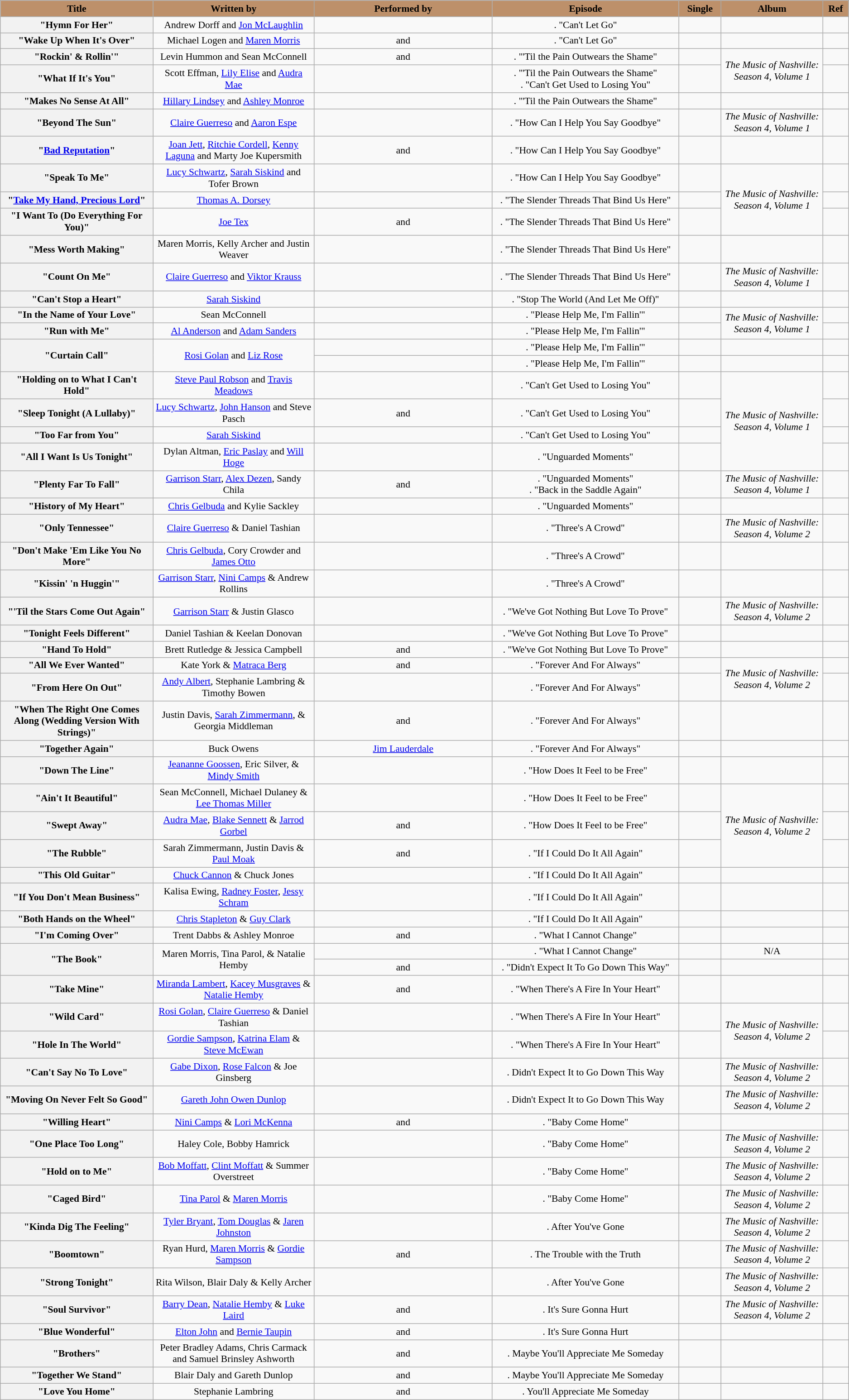<table class="wikitable sortable" style="font-size:90%; text-align: center">
<tr>
<th scope="col" style="background:#BD906A;" width="18%">Title</th>
<th scope="col" style="background:#BD906A;" width="19%">Written by</th>
<th scope="col" style="background:#BD906A"  width="21%">Performed by</th>
<th scope="col" style="background:#BD906A;" width="22%">Episode</th>
<th scope="col" style="background:#BD906A;" width="5%">Single</th>
<th scope="col" style="background:#BD906A;" width="12%">Album</th>
<th scope="col" style="background:#BD906A;" width="3%">Ref</th>
</tr>
<tr>
<th scope="row">"Hymn For Her"</th>
<td>Andrew Dorff and <a href='#'>Jon McLaughlin</a></td>
<td></td>
<td>. "Can't Let Go"</td>
<td></td>
<td></td>
<td align="center"></td>
</tr>
<tr>
<th scope="row">"Wake Up When It's Over"</th>
<td>Michael Logen and <a href='#'>Maren Morris</a></td>
<td> and </td>
<td>. "Can't Let Go"</td>
<td></td>
<td></td>
<td align="center"></td>
</tr>
<tr>
<th scope="row">"Rockin' & Rollin'"</th>
<td>Levin Hummon and Sean McConnell</td>
<td> and </td>
<td>. "'Til the Pain Outwears the Shame"</td>
<td></td>
<td rowspan="2"><em>The Music of Nashville: Season 4, Volume 1</em></td>
<td align="center"></td>
</tr>
<tr>
<th scope="row">"What If It's You"</th>
<td>Scott Effman, <a href='#'>Lily Elise</a> and <a href='#'>Audra Mae</a></td>
<td></td>
<td>. "'Til the Pain Outwears the Shame" <br> . "Can't Get Used to Losing You"</td>
<td></td>
<td align="center"></td>
</tr>
<tr>
<th scope="row">"Makes No Sense At All"</th>
<td><a href='#'>Hillary Lindsey</a> and <a href='#'>Ashley Monroe</a></td>
<td></td>
<td>. "'Til the Pain Outwears the Shame"</td>
<td></td>
<td></td>
<td align="center"></td>
</tr>
<tr>
<th scope="row">"Beyond The Sun"</th>
<td><a href='#'>Claire Guerreso</a> and <a href='#'>Aaron Espe</a></td>
<td></td>
<td>. "How Can I Help You Say Goodbye"</td>
<td></td>
<td><em>The Music of Nashville: Season 4, Volume 1</em></td>
<td align="center"></td>
</tr>
<tr>
<th scope="row">"<a href='#'>Bad Reputation</a>"</th>
<td><a href='#'>Joan Jett</a>, <a href='#'>Ritchie Cordell</a>, <a href='#'>Kenny Laguna</a> and Marty Joe Kupersmith</td>
<td> and </td>
<td>. "How Can I Help You Say Goodbye"</td>
<td></td>
<td></td>
<td align="center"></td>
</tr>
<tr>
<th scope="row">"Speak To Me"</th>
<td><a href='#'>Lucy Schwartz</a>, <a href='#'>Sarah Siskind</a> and Tofer Brown</td>
<td></td>
<td>. "How Can I Help You Say Goodbye"</td>
<td></td>
<td rowspan="3"><em>The Music of Nashville: Season 4, Volume 1</em></td>
<td align="center"></td>
</tr>
<tr>
<th scope="row">"<a href='#'>Take My Hand, Precious Lord</a>"</th>
<td><a href='#'>Thomas A. Dorsey</a></td>
<td></td>
<td>. "The Slender Threads That Bind Us Here"</td>
<td></td>
<td align="center"></td>
</tr>
<tr>
<th scope="row">"I Want To (Do Everything For You)"</th>
<td><a href='#'>Joe Tex</a></td>
<td> and </td>
<td>. "The Slender Threads That Bind Us Here"</td>
<td></td>
<td align="center"></td>
</tr>
<tr>
<th scope="row">"Mess Worth Making"</th>
<td>Maren Morris, Kelly Archer and Justin Weaver</td>
<td></td>
<td>. "The Slender Threads That Bind Us Here"</td>
<td></td>
<td></td>
<td align="center"></td>
</tr>
<tr>
<th scope="row">"Count On Me"</th>
<td><a href='#'>Claire Guerreso</a> and <a href='#'>Viktor Krauss</a></td>
<td></td>
<td>. "The Slender Threads That Bind Us Here"</td>
<td></td>
<td><em>The Music of Nashville: Season 4, Volume 1</em></td>
<td align="center"></td>
</tr>
<tr>
<th scope="row">"Can't Stop a Heart"</th>
<td><a href='#'>Sarah Siskind</a></td>
<td></td>
<td>. "Stop The World (And Let Me Off)"</td>
<td></td>
<td></td>
<td align="center"></td>
</tr>
<tr>
<th scope="row">"In the Name of Your Love"</th>
<td>Sean McConnell</td>
<td></td>
<td>. "Please Help Me, I'm Fallin'"</td>
<td></td>
<td rowspan="2"><em>The Music of Nashville: Season 4, Volume 1</em></td>
<td align="center"></td>
</tr>
<tr>
<th scope="row">"Run with Me"</th>
<td><a href='#'>Al Anderson</a> and <a href='#'>Adam Sanders</a></td>
<td></td>
<td>. "Please Help Me, I'm Fallin'"</td>
<td></td>
<td align="center"></td>
</tr>
<tr>
<th scope="row" rowspan="2">"Curtain Call"</th>
<td rowspan="2"><a href='#'>Rosi Golan</a> and <a href='#'>Liz Rose</a></td>
<td></td>
<td>. "Please Help Me, I'm Fallin'"</td>
<td></td>
<td></td>
<td align="center"></td>
</tr>
<tr>
<td></td>
<td>. "Please Help Me, I'm Fallin'"</td>
<td></td>
<td></td>
<td align="center"></td>
</tr>
<tr>
<th scope="row">"Holding on to What I Can't Hold"</th>
<td scope="row"><a href='#'>Steve Paul Robson</a> and <a href='#'>Travis Meadows</a></td>
<td></td>
<td>. "Can't Get Used to Losing You"</td>
<td></td>
<td rowspan="4"><em>The Music of Nashville: Season 4, Volume 1</em></td>
<td align="center"></td>
</tr>
<tr>
<th scope="row">"Sleep Tonight (A Lullaby)"</th>
<td scope="row"><a href='#'>Lucy Schwartz</a>, <a href='#'>John Hanson</a> and Steve Pasch</td>
<td> and </td>
<td>. "Can't Get Used to Losing You"</td>
<td></td>
<td align="center"></td>
</tr>
<tr>
<th scope="row">"Too Far from You"</th>
<td scope="row"><a href='#'>Sarah Siskind</a></td>
<td></td>
<td>. "Can't Get Used to Losing You"</td>
<td></td>
<td align="center"></td>
</tr>
<tr>
<th scope="row">"All I Want Is Us Tonight"</th>
<td scope="row">Dylan Altman, <a href='#'>Eric Paslay</a> and <a href='#'>Will Hoge</a></td>
<td></td>
<td>. "Unguarded Moments"</td>
<td></td>
<td align="center"></td>
</tr>
<tr>
<th scope="row">"Plenty Far To Fall"</th>
<td scope="row"><a href='#'>Garrison Starr</a>, <a href='#'>Alex Dezen</a>, Sandy Chila</td>
<td> and </td>
<td>. "Unguarded Moments"<br>. "Back in the Saddle Again"</td>
<td></td>
<td><em>The Music of Nashville: Season 4, Volume 1</em></td>
<td align="center"></td>
</tr>
<tr>
<th scope="row">"History of My Heart"</th>
<td scope="row"><a href='#'>Chris Gelbuda</a> and Kylie Sackley</td>
<td></td>
<td>. "Unguarded Moments"</td>
<td></td>
<td></td>
<td align="center"></td>
</tr>
<tr>
<th scope="row">"Only Tennessee"</th>
<td scope="row"><a href='#'>Claire Guerreso</a> & Daniel Tashian</td>
<td></td>
<td>. "Three's A Crowd"</td>
<td></td>
<td><em>The Music of Nashville: Season 4, Volume 2</em></td>
<td align="center"></td>
</tr>
<tr>
<th scope="row">"Don't Make 'Em Like You No More"</th>
<td scope="row"><a href='#'>Chris Gelbuda</a>, Cory Crowder and <a href='#'>James Otto</a></td>
<td></td>
<td>. "Three's A Crowd"</td>
<td></td>
<td></td>
<td align="center"></td>
</tr>
<tr>
<th scope="row">"Kissin' 'n Huggin'"</th>
<td scope="row"><a href='#'>Garrison Starr</a>, <a href='#'>Nini Camps</a> & Andrew Rollins</td>
<td></td>
<td>. "Three's A Crowd"</td>
<td></td>
<td></td>
<td align="center"></td>
</tr>
<tr>
<th scope="row">"'Til the Stars Come Out Again"</th>
<td scope="row"><a href='#'>Garrison Starr</a> & Justin Glasco</td>
<td></td>
<td>. "We've Got Nothing But Love To Prove"</td>
<td></td>
<td><em>The Music of Nashville: Season 4, Volume 2</em></td>
<td align="center"></td>
</tr>
<tr>
<th scope="row">"Tonight Feels Different"</th>
<td scope="row">Daniel Tashian & Keelan Donovan</td>
<td></td>
<td>. "We've Got Nothing But Love To Prove"</td>
<td></td>
<td></td>
<td align="center"></td>
</tr>
<tr>
<th scope="row">"Hand To Hold"</th>
<td scope="row">Brett Rutledge & Jessica Campbell</td>
<td> and </td>
<td>. "We've Got Nothing But Love To Prove"</td>
<td></td>
<td></td>
<td align="center"></td>
</tr>
<tr>
<th scope="row">"All We Ever Wanted"</th>
<td scope="row">Kate York & <a href='#'>Matraca Berg</a></td>
<td> and </td>
<td>. "Forever And For Always"</td>
<td></td>
<td rowspan="2"><em>The Music of Nashville: Season 4, Volume 2</em></td>
<td align="center"></td>
</tr>
<tr>
<th scope="row">"From Here On Out"</th>
<td scope="row"><a href='#'>Andy Albert</a>, Stephanie Lambring & Timothy Bowen</td>
<td></td>
<td>. "Forever And For Always"</td>
<td></td>
<td align="center"></td>
</tr>
<tr>
<th scope="row">"When The Right One Comes Along (Wedding Version With Strings)"</th>
<td scope="row">Justin Davis, <a href='#'>Sarah Zimmermann</a>, & Georgia Middleman</td>
<td> and </td>
<td>. "Forever And For Always"</td>
<td></td>
<td></td>
<td align="center"></td>
</tr>
<tr>
<th scope="row">"Together Again"</th>
<td scope="row">Buck Owens</td>
<td><a href='#'>Jim Lauderdale</a></td>
<td>. "Forever And For Always"</td>
<td></td>
<td></td>
<td align="center"></td>
</tr>
<tr>
<th scope="row">"Down The Line"</th>
<td scope="row"><a href='#'>Jeananne Goossen</a>, Eric Silver, & <a href='#'>Mindy Smith</a></td>
<td></td>
<td>. "How Does It Feel to be Free"</td>
<td></td>
<td></td>
<td align="center"></td>
</tr>
<tr>
<th scope="row">"Ain't It Beautiful"</th>
<td scope="row">Sean McConnell, Michael Dulaney & <a href='#'>Lee Thomas Miller</a></td>
<td></td>
<td>. "How Does It Feel to be Free"</td>
<td></td>
<td rowspan="3"><em>The Music of Nashville: Season 4, Volume 2</em></td>
<td align="center"></td>
</tr>
<tr>
<th scope="row">"Swept Away"</th>
<td scope="row"><a href='#'>Audra Mae</a>, <a href='#'>Blake Sennett</a> & <a href='#'>Jarrod Gorbel</a></td>
<td> and </td>
<td>. "How Does It Feel to be Free"</td>
<td></td>
<td align="center"></td>
</tr>
<tr>
<th scope="row">"The Rubble"</th>
<td scope="row">Sarah Zimmermann, Justin Davis & <a href='#'>Paul Moak</a></td>
<td> and </td>
<td>. "If I Could Do It All Again"</td>
<td></td>
<td align="center"></td>
</tr>
<tr>
<th scope="row">"This Old Guitar"</th>
<td scope="row"><a href='#'>Chuck Cannon</a> & Chuck Jones</td>
<td></td>
<td>. "If I Could Do It All Again"</td>
<td></td>
<td></td>
<td align="center"></td>
</tr>
<tr>
<th scope="row">"If You Don't Mean Business"</th>
<td scope="row">Kalisa Ewing, <a href='#'>Radney Foster</a>, <a href='#'>Jessy Schram</a></td>
<td></td>
<td>. "If I Could Do It All Again"</td>
<td></td>
<td></td>
<td align="center"></td>
</tr>
<tr>
<th scope="row">"Both Hands on the Wheel"</th>
<td scope="row"><a href='#'>Chris Stapleton</a> & <a href='#'>Guy Clark</a></td>
<td></td>
<td>. "If I Could Do It All Again"</td>
<td></td>
<td></td>
<td align="center"></td>
</tr>
<tr>
<th scope="row">"I'm Coming Over"</th>
<td scope="row">Trent Dabbs & Ashley Monroe</td>
<td> and </td>
<td>. "What I Cannot Change"</td>
<td></td>
<td></td>
<td align="center"></td>
</tr>
<tr>
<th scope="row" rowspan="2">"The Book"</th>
<td rowspan="2">Maren Morris, Tina Parol, & Natalie Hemby</td>
<td></td>
<td>. "What I Cannot Change"</td>
<td></td>
<td>N/A</td>
<td align="center"></td>
</tr>
<tr>
<td> and </td>
<td>. "Didn't Expect It To Go Down This Way"</td>
<td></td>
<td></td>
<td align="center"></td>
</tr>
<tr>
<th scope="row">"Take Mine"</th>
<td scope="row"><a href='#'>Miranda Lambert</a>, <a href='#'>Kacey Musgraves</a> & <a href='#'>Natalie Hemby</a></td>
<td> and </td>
<td>. "When There's A Fire In Your Heart"</td>
<td></td>
<td></td>
<td align="center"></td>
</tr>
<tr>
<th scope="row">"Wild Card"</th>
<td scope="row"><a href='#'>Rosi Golan</a>, <a href='#'>Claire Guerreso</a> & Daniel Tashian</td>
<td></td>
<td>. "When There's A Fire In Your Heart"</td>
<td></td>
<td rowspan="2"><em>The Music of Nashville: Season 4, Volume 2</em></td>
<td align="center"></td>
</tr>
<tr>
<th scope="row">"Hole In The World"</th>
<td scope="row"><a href='#'>Gordie Sampson</a>, <a href='#'>Katrina Elam</a> & <a href='#'>Steve McEwan</a></td>
<td></td>
<td>. "When There's A Fire In Your Heart"</td>
<td></td>
<td align="center"></td>
</tr>
<tr>
<th scope="row">"Can't Say No To Love"</th>
<td scope="row"><a href='#'>Gabe Dixon</a>, <a href='#'>Rose Falcon</a> & Joe Ginsberg</td>
<td></td>
<td>. Didn't Expect It to Go Down This Way</td>
<td></td>
<td><em>The Music of Nashville: Season 4, Volume 2</em></td>
<td align="center"></td>
</tr>
<tr>
<th scope="row">"Moving On Never Felt So Good"</th>
<td scope="row"><a href='#'>Gareth John Owen Dunlop</a></td>
<td></td>
<td>. Didn't Expect It to Go Down This Way</td>
<td></td>
<td><em>The Music of Nashville: Season 4, Volume 2</em></td>
<td align="center"></td>
</tr>
<tr>
<th scope="row">"Willing Heart"</th>
<td scope="row"><a href='#'>Nini Camps</a> & <a href='#'>Lori McKenna</a></td>
<td> and </td>
<td>. "Baby Come Home"</td>
<td></td>
<td></td>
<td align="center"></td>
</tr>
<tr>
<th scope="row">"One Place Too Long"</th>
<td scope="row">Haley Cole, Bobby Hamrick</td>
<td></td>
<td>. "Baby Come Home"</td>
<td></td>
<td><em>The Music of Nashville: Season 4, Volume 2</em></td>
<td align="center"></td>
</tr>
<tr>
<th scope="row">"Hold on to Me"</th>
<td scope="row"><a href='#'>Bob Moffatt</a>, <a href='#'>Clint Moffatt</a> & Summer Overstreet</td>
<td></td>
<td>. "Baby Come Home"</td>
<td></td>
<td><em>The Music of Nashville: Season 4, Volume 2</em></td>
<td align="center"></td>
</tr>
<tr>
<th scope="row">"Caged Bird"</th>
<td scope="row"><a href='#'>Tina Parol</a> & <a href='#'>Maren Morris</a></td>
<td></td>
<td>. "Baby Come Home"</td>
<td></td>
<td><em>The Music of Nashville: Season 4, Volume 2</em></td>
<td align="center"></td>
</tr>
<tr>
<th scope="row">"Kinda Dig The Feeling"</th>
<td scope="row"><a href='#'>Tyler Bryant</a>, <a href='#'>Tom Douglas</a> & <a href='#'>Jaren Johnston</a></td>
<td></td>
<td>. After You've Gone</td>
<td></td>
<td><em>The Music of Nashville: Season 4, Volume 2</em></td>
<td align="center"></td>
</tr>
<tr>
<th scope="row">"Boomtown"</th>
<td scope="row">Ryan Hurd, <a href='#'>Maren Morris</a> & <a href='#'>Gordie Sampson</a></td>
<td> and </td>
<td>. The Trouble with the Truth</td>
<td></td>
<td><em>The Music of Nashville: Season 4, Volume 2</em></td>
<td align="center"></td>
</tr>
<tr>
<th scope="row">"Strong Tonight"</th>
<td scope="row">Rita Wilson, Blair Daly & Kelly Archer</td>
<td></td>
<td>. After You've Gone</td>
<td></td>
<td><em>The Music of Nashville: Season 4, Volume 2</em></td>
<td align="center"></td>
</tr>
<tr>
<th scope="row">"Soul Survivor"</th>
<td scope="row"><a href='#'>Barry Dean</a>, <a href='#'>Natalie Hemby</a> & <a href='#'>Luke Laird</a></td>
<td> and </td>
<td>. It's Sure Gonna Hurt</td>
<td></td>
<td><em>The Music of Nashville: Season 4, Volume 2</em></td>
<td align="center"></td>
</tr>
<tr>
<th scope="row">"Blue Wonderful"</th>
<td scope="row"><a href='#'>Elton John</a> and <a href='#'>Bernie Taupin</a></td>
<td> and </td>
<td>. It's Sure Gonna Hurt</td>
<td></td>
<td></td>
<td align="center"></td>
</tr>
<tr>
<th scope="row">"Brothers"</th>
<td scope="row">Peter Bradley Adams, Chris Carmack and Samuel Brinsley Ashworth</td>
<td> and </td>
<td>. Maybe You'll Appreciate Me Someday</td>
<td></td>
<td></td>
<td align="center"></td>
</tr>
<tr>
<th scope="row">"Together We Stand"</th>
<td scope="row">Blair Daly and Gareth Dunlop</td>
<td> and </td>
<td>. Maybe You'll Appreciate Me Someday</td>
<td></td>
<td></td>
<td align="center"></td>
</tr>
<tr>
<th scope="row">"Love You Home"</th>
<td scope="row">Stephanie Lambring</td>
<td> and </td>
<td>. You'll Appreciate Me Someday</td>
<td></td>
<td></td>
<td align="center"></td>
</tr>
</table>
